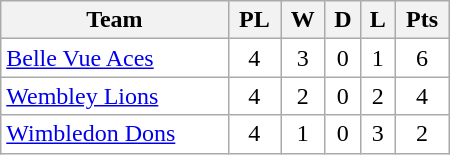<table class=wikitable width="300" style="background:#FFFFFF;">
<tr>
<th>Team</th>
<th>PL</th>
<th>W</th>
<th>D</th>
<th>L</th>
<th>Pts</th>
</tr>
<tr>
<td><a href='#'>Belle Vue Aces</a></td>
<td align="center">4</td>
<td align="center">3</td>
<td align="center">0</td>
<td align="center">1</td>
<td align="center">6</td>
</tr>
<tr>
<td><a href='#'>Wembley Lions</a></td>
<td align="center">4</td>
<td align="center">2</td>
<td align="center">0</td>
<td align="center">2</td>
<td align="center">4</td>
</tr>
<tr>
<td><a href='#'>Wimbledon Dons</a></td>
<td align="center">4</td>
<td align="center">1</td>
<td align="center">0</td>
<td align="center">3</td>
<td align="center">2</td>
</tr>
</table>
